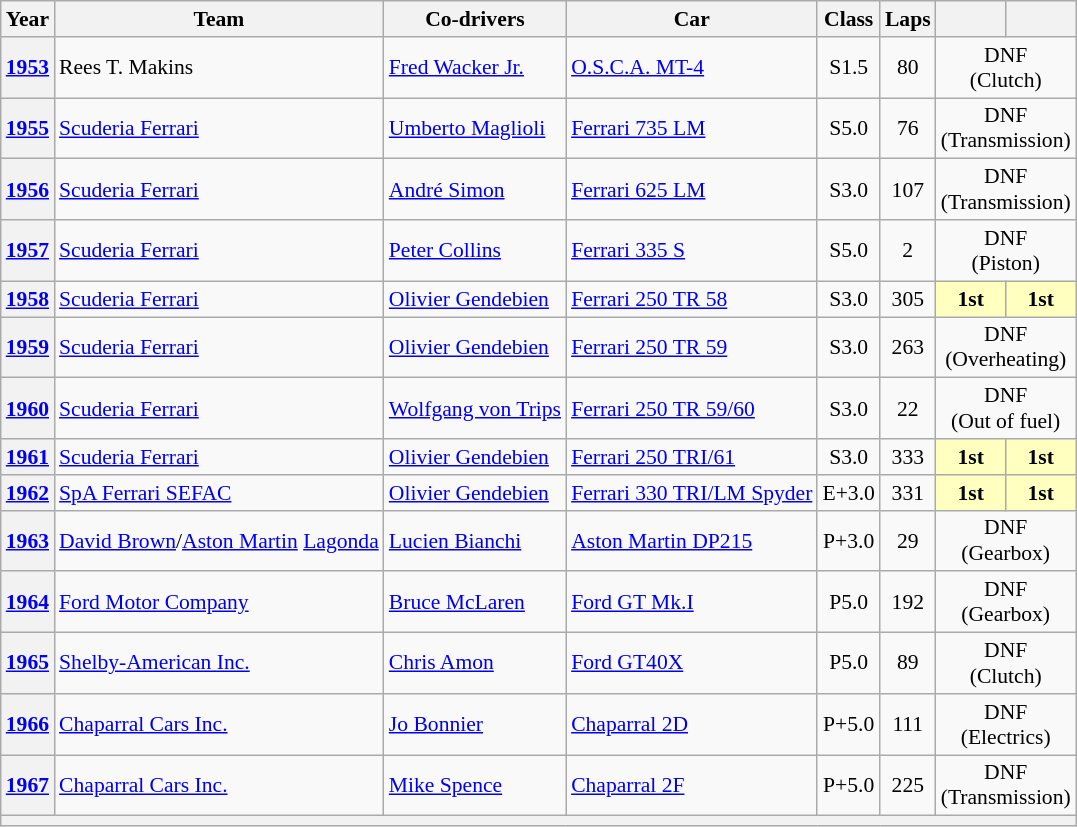<table class="wikitable" style="text-align:center; font-size:90%">
<tr>
<th>Year</th>
<th>Team</th>
<th>Co-drivers</th>
<th>Car</th>
<th>Class</th>
<th>Laps</th>
<th></th>
<th></th>
</tr>
<tr>
<th><a href='#'>1953</a></th>
<td align="left"> Rees T. Makins</td>
<td align="left"> <a href='#'>Fred Wacker Jr.</a></td>
<td align="left"><a href='#'>O.S.C.A. MT-4</a></td>
<td>S1.5</td>
<td>80</td>
<td colspan=2>DNF<br>(Clutch)</td>
</tr>
<tr>
<th><a href='#'>1955</a></th>
<td align="left"> <a href='#'>Scuderia Ferrari</a></td>
<td align="left"> <a href='#'>Umberto Maglioli</a></td>
<td align="left"><a href='#'>Ferrari 735 LM</a></td>
<td>S5.0</td>
<td>76</td>
<td colspan=2>DNF<br>(Transmission)</td>
</tr>
<tr>
<th><a href='#'>1956</a></th>
<td align="left"> <a href='#'>Scuderia Ferrari</a></td>
<td align="left"> <a href='#'>André Simon</a></td>
<td align="left"><a href='#'>Ferrari 625 LM</a></td>
<td>S3.0</td>
<td>107</td>
<td colspan=2>DNF<br>(Transmission)</td>
</tr>
<tr>
<th><a href='#'>1957</a></th>
<td align="left"> <a href='#'>Scuderia Ferrari</a></td>
<td align="left"> <a href='#'>Peter Collins</a></td>
<td align="left"><a href='#'>Ferrari 335 S</a></td>
<td>S5.0</td>
<td>2</td>
<td colspan=2>DNF<br>(Piston)</td>
</tr>
<tr>
<th><a href='#'>1958</a></th>
<td align="left"> <a href='#'>Scuderia Ferrari</a></td>
<td align="left"> <a href='#'>Olivier Gendebien</a></td>
<td align="left"><a href='#'>Ferrari 250 TR 58</a></td>
<td>S3.0</td>
<td>305</td>
<td style="background:#ffffbf;"><strong>1st</strong></td>
<td style="background:#ffffbf;"><strong>1st</strong></td>
</tr>
<tr>
<th><a href='#'>1959</a></th>
<td align="left"> <a href='#'>Scuderia Ferrari</a></td>
<td align="left"> <a href='#'>Olivier Gendebien</a></td>
<td align="left"><a href='#'>Ferrari 250 TR 59</a></td>
<td>S3.0</td>
<td>263</td>
<td colspan=2>DNF<br>(Overheating)</td>
</tr>
<tr>
<th><a href='#'>1960</a></th>
<td align="left"> <a href='#'>Scuderia Ferrari</a></td>
<td align="left"> <a href='#'>Wolfgang von Trips</a></td>
<td align="left"><a href='#'>Ferrari 250 TR 59/60</a></td>
<td>S3.0</td>
<td>22</td>
<td colspan=2>DNF<br>(Out of fuel)</td>
</tr>
<tr>
<th><a href='#'>1961</a></th>
<td align="left"> <a href='#'>Scuderia Ferrari</a></td>
<td align="left"> <a href='#'>Olivier Gendebien</a></td>
<td align="left"><a href='#'>Ferrari 250 TRI/61</a></td>
<td>S3.0</td>
<td>333</td>
<td style="background:#ffffbf;"><strong>1st</strong></td>
<td style="background:#ffffbf;"><strong>1st</strong></td>
</tr>
<tr>
<th><a href='#'>1962</a></th>
<td align="left"> <a href='#'>SpA Ferrari SEFAC</a></td>
<td align="left"> <a href='#'>Olivier Gendebien</a></td>
<td align="left"><a href='#'>Ferrari 330 TRI/LM Spyder</a></td>
<td>E+3.0</td>
<td>331</td>
<td style="background:#ffffbf;"><strong>1st</strong></td>
<td style="background:#ffffbf;"><strong>1st</strong></td>
</tr>
<tr>
<th><a href='#'>1963</a></th>
<td align="left"> <a href='#'>David Brown</a>/<a href='#'>Aston Martin</a> <a href='#'>Lagonda</a></td>
<td align="left"> <a href='#'>Lucien Bianchi</a></td>
<td align="left"><a href='#'>Aston Martin DP215</a></td>
<td>P+3.0</td>
<td>29</td>
<td colspan=2>DNF<br>(Gearbox)</td>
</tr>
<tr>
<th><a href='#'>1964</a></th>
<td align="left"> <a href='#'>Ford Motor Company</a></td>
<td align="left"> <a href='#'>Bruce McLaren</a></td>
<td align="left"><a href='#'>Ford GT Mk.I</a></td>
<td>P5.0</td>
<td>192</td>
<td colspan=2>DNF<br>(Gearbox)</td>
</tr>
<tr>
<th><a href='#'>1965</a></th>
<td align="left"> <a href='#'>Shelby-American Inc.</a></td>
<td align="left"> <a href='#'>Chris Amon</a></td>
<td align="left"><a href='#'>Ford GT40X</a></td>
<td>P5.0</td>
<td>89</td>
<td colspan=2>DNF<br>(Clutch)</td>
</tr>
<tr>
<th><a href='#'>1966</a></th>
<td align="left"> <a href='#'>Chaparral Cars Inc.</a></td>
<td align="left"> <a href='#'>Jo Bonnier</a></td>
<td align="left"><a href='#'>Chaparral 2D</a></td>
<td>P+5.0</td>
<td>111</td>
<td colspan=2>DNF<br>(Electrics)</td>
</tr>
<tr>
<th><a href='#'>1967</a></th>
<td align="left"> <a href='#'>Chaparral Cars Inc.</a></td>
<td align="left"> <a href='#'>Mike Spence</a></td>
<td align="left"><a href='#'>Chaparral 2F</a></td>
<td>P+5.0</td>
<td>225</td>
<td colspan=2>DNF<br>(Transmission)</td>
</tr>
<tr>
<th colspan="8"></th>
</tr>
</table>
